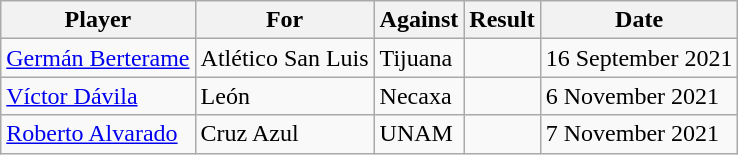<table class="wikitable sortable">
<tr>
<th>Player</th>
<th>For</th>
<th>Against</th>
<th align=center>Result</th>
<th>Date</th>
</tr>
<tr>
<td> <a href='#'>Germán Berterame</a></td>
<td>Atlético San Luis</td>
<td>Tijuana</td>
<td align=center></td>
<td>16 September 2021</td>
</tr>
<tr>
<td> <a href='#'>Víctor Dávila</a></td>
<td>León</td>
<td>Necaxa</td>
<td align=center></td>
<td>6 November 2021</td>
</tr>
<tr>
<td> <a href='#'>Roberto Alvarado</a></td>
<td>Cruz Azul</td>
<td>UNAM</td>
<td align=center></td>
<td>7 November 2021</td>
</tr>
</table>
